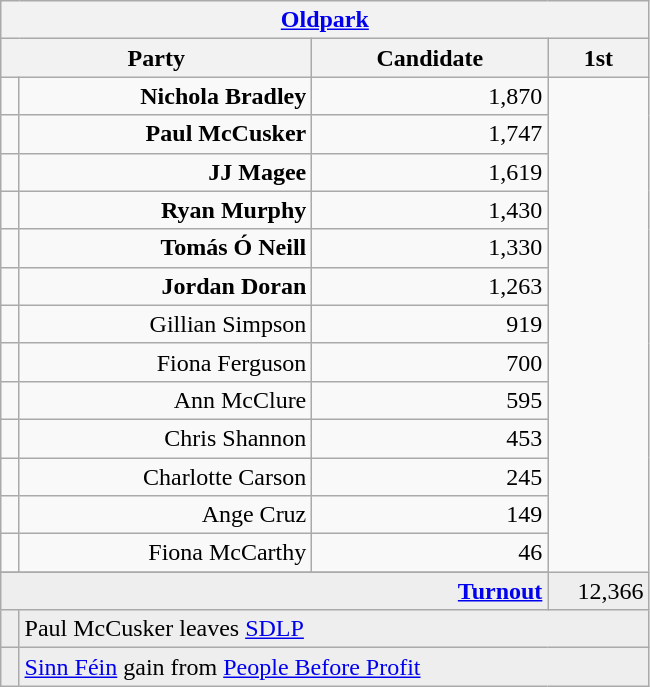<table class="wikitable">
<tr>
<th colspan="4" align="center"><a href='#'>Oldpark</a></th>
</tr>
<tr>
<th colspan="2" align="center" width=200>Party</th>
<th width=150>Candidate</th>
<th width=60>1st </th>
</tr>
<tr>
<td></td>
<td align="right"><strong>Nichola Bradley</strong></td>
<td align="right">1,870</td>
</tr>
<tr>
<td></td>
<td align="right"><strong>Paul McCusker</strong></td>
<td align="right">1,747</td>
</tr>
<tr>
<td></td>
<td align="right"><strong>JJ Magee</strong></td>
<td align="right">1,619</td>
</tr>
<tr>
<td></td>
<td align="right"><strong>Ryan Murphy</strong></td>
<td align="right">1,430</td>
</tr>
<tr>
<td></td>
<td align="right"><strong>Tomás Ó Neill</strong></td>
<td align="right">1,330</td>
</tr>
<tr>
<td></td>
<td align="right"><strong>Jordan Doran</strong></td>
<td align="right">1,263</td>
</tr>
<tr>
<td></td>
<td align="right">Gillian Simpson</td>
<td align="right">919</td>
</tr>
<tr>
<td></td>
<td align="right">Fiona Ferguson</td>
<td align="right">700</td>
</tr>
<tr>
<td></td>
<td align="right">Ann McClure</td>
<td align="right">595</td>
</tr>
<tr>
<td></td>
<td align="right">Chris Shannon</td>
<td align="right">453</td>
</tr>
<tr>
<td></td>
<td align="right">Charlotte Carson</td>
<td align="right">245</td>
</tr>
<tr>
<td></td>
<td align="right">Ange Cruz</td>
<td align="right">149</td>
</tr>
<tr>
<td></td>
<td align="right">Fiona McCarthy</td>
<td align="right">46</td>
</tr>
<tr>
</tr>
<tr bgcolor="EEEEEE">
<td colspan=3 align="right"><strong><a href='#'>Turnout</a></strong></td>
<td align="right">12,366</td>
</tr>
<tr bgcolor="EEEEEE">
<td bgcolor=></td>
<td colspan=4 bgcolor="EEEEEE">Paul McCusker leaves <a href='#'>SDLP</a></td>
</tr>
<tr bgcolor="EEEEEE">
<td bgcolor=></td>
<td colspan=4 bgcolor="EEEEEE"><a href='#'>Sinn Féin</a> gain from <a href='#'>People Before Profit</a></td>
</tr>
</table>
